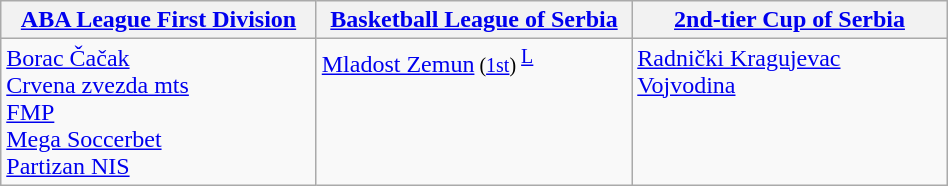<table class=wikitable width=50%>
<tr>
<th width=13%><a href='#'>ABA League First Division</a></th>
<th width=13%><a href='#'>Basketball League of Serbia</a></th>
<th width=13%><a href='#'>2nd-tier Cup of Serbia</a></th>
</tr>
<tr valign=top>
<td><a href='#'>Borac Čačak</a><br><a href='#'>Crvena zvezda mts</a><br><a href='#'>FMP</a><br><a href='#'>Mega Soccerbet</a><br><a href='#'>Partizan NIS</a></td>
<td><a href='#'>Mladost Zemun</a><small> (<a href='#'>1st</a>) </small><sup><a href='#'>L</a></sup></td>
<td><a href='#'>Radnički Kragujevac</a> <br><a href='#'>Vojvodina</a></td>
</tr>
</table>
